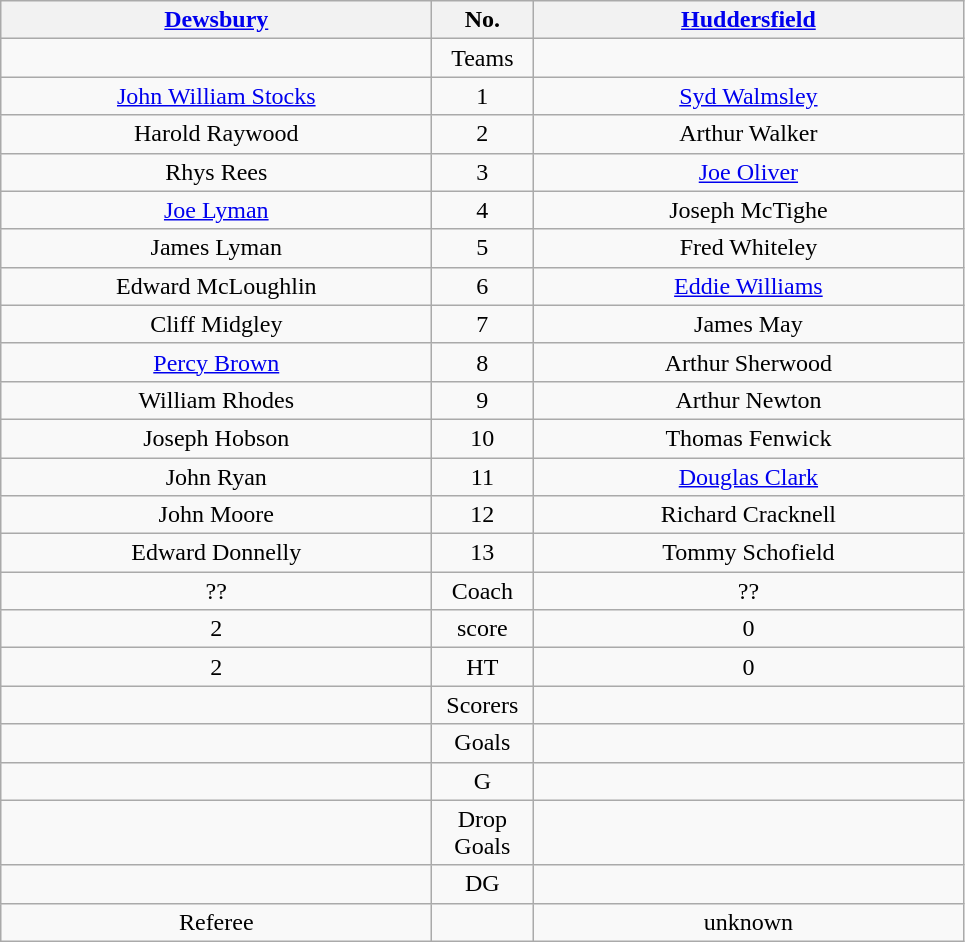<table class="wikitable" style="text-align:center;">
<tr>
<th width=280 abbr=winner><a href='#'>Dewsbury</a></th>
<th width=60 abbr="Number">No.</th>
<th width=280 abbr=runner-up><a href='#'>Huddersfield</a></th>
</tr>
<tr>
<td></td>
<td>Teams</td>
<td></td>
</tr>
<tr>
<td><a href='#'>John William Stocks</a></td>
<td>1</td>
<td><a href='#'>Syd Walmsley</a></td>
</tr>
<tr>
<td>Harold Raywood</td>
<td>2</td>
<td>Arthur Walker</td>
</tr>
<tr>
<td>Rhys Rees</td>
<td>3</td>
<td><a href='#'>Joe Oliver</a></td>
</tr>
<tr>
<td><a href='#'>Joe Lyman</a></td>
<td>4</td>
<td>Joseph McTighe</td>
</tr>
<tr>
<td>James Lyman</td>
<td>5</td>
<td>Fred Whiteley</td>
</tr>
<tr>
<td>Edward McLoughlin</td>
<td>6</td>
<td><a href='#'>Eddie Williams</a></td>
</tr>
<tr>
<td>Cliff Midgley</td>
<td>7</td>
<td>James May</td>
</tr>
<tr>
<td><a href='#'>Percy Brown</a></td>
<td>8</td>
<td>Arthur Sherwood</td>
</tr>
<tr>
<td>William Rhodes</td>
<td>9</td>
<td>Arthur Newton</td>
</tr>
<tr>
<td>Joseph Hobson</td>
<td>10</td>
<td>Thomas Fenwick</td>
</tr>
<tr>
<td>John Ryan</td>
<td>11</td>
<td><a href='#'>Douglas Clark</a></td>
</tr>
<tr>
<td>John Moore</td>
<td>12</td>
<td>Richard Cracknell</td>
</tr>
<tr>
<td>Edward Donnelly</td>
<td>13</td>
<td>Tommy Schofield</td>
</tr>
<tr>
<td>??</td>
<td>Coach</td>
<td>??</td>
</tr>
<tr>
<td>2</td>
<td>score</td>
<td>0</td>
</tr>
<tr>
<td>2</td>
<td>HT</td>
<td>0</td>
</tr>
<tr>
<td></td>
<td>Scorers</td>
<td></td>
</tr>
<tr>
<td></td>
<td>Goals</td>
<td></td>
</tr>
<tr>
<td></td>
<td>G</td>
<td></td>
</tr>
<tr>
<td></td>
<td>Drop Goals</td>
<td></td>
</tr>
<tr>
<td></td>
<td>DG</td>
<td></td>
</tr>
<tr>
<td>Referee</td>
<td></td>
<td>unknown</td>
</tr>
</table>
